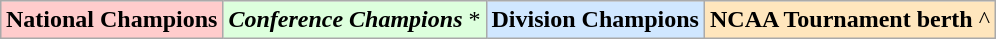<table class="wikitable" style="margin:1em auto;">
<tr>
<td bgcolor="#FFCCCC"><strong>National Champions</strong> </td>
<td bgcolor="#ddffdd"><strong><em>Conference Champions</em></strong> *</td>
<td bgcolor="#D0E7FF"><strong>Division Champions</strong> </td>
<td bgcolor="#ffe6bd"><strong>NCAA Tournament berth</strong> ^</td>
</tr>
</table>
